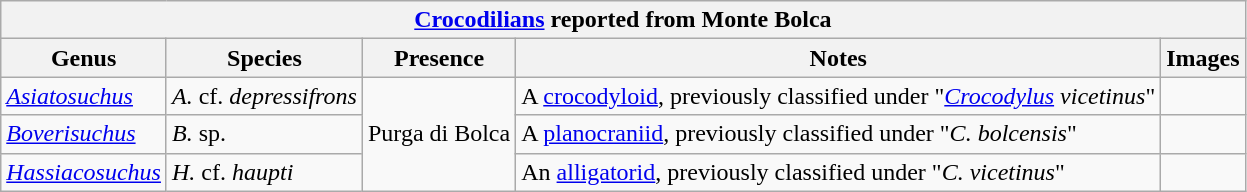<table class="wikitable" align="center">
<tr>
<th colspan="5" align="center"><strong><a href='#'>Crocodilians</a> reported from Monte Bolca</strong></th>
</tr>
<tr>
<th>Genus</th>
<th>Species</th>
<th>Presence</th>
<th>Notes</th>
<th>Images</th>
</tr>
<tr>
<td><em><a href='#'>Asiatosuchus</a></em></td>
<td><em>A.</em> cf. <em>depressifrons</em></td>
<td rowspan="3">Purga di Bolca</td>
<td>A <a href='#'>crocodyloid</a>, previously classified under "<em><a href='#'>Crocodylus</a> vicetinus</em>"</td>
<td></td>
</tr>
<tr>
<td><em><a href='#'>Boverisuchus</a></em></td>
<td><em>B.</em> sp.</td>
<td>A <a href='#'>planocraniid</a>, previously classified under "<em>C. bolcensis</em>"</td>
<td></td>
</tr>
<tr>
<td><em><a href='#'>Hassiacosuchus</a></em></td>
<td><em>H.</em> cf. <em>haupti</em></td>
<td>An <a href='#'>alligatorid</a>, previously classified under "<em>C. vicetinus</em>"</td>
<td></td>
</tr>
</table>
